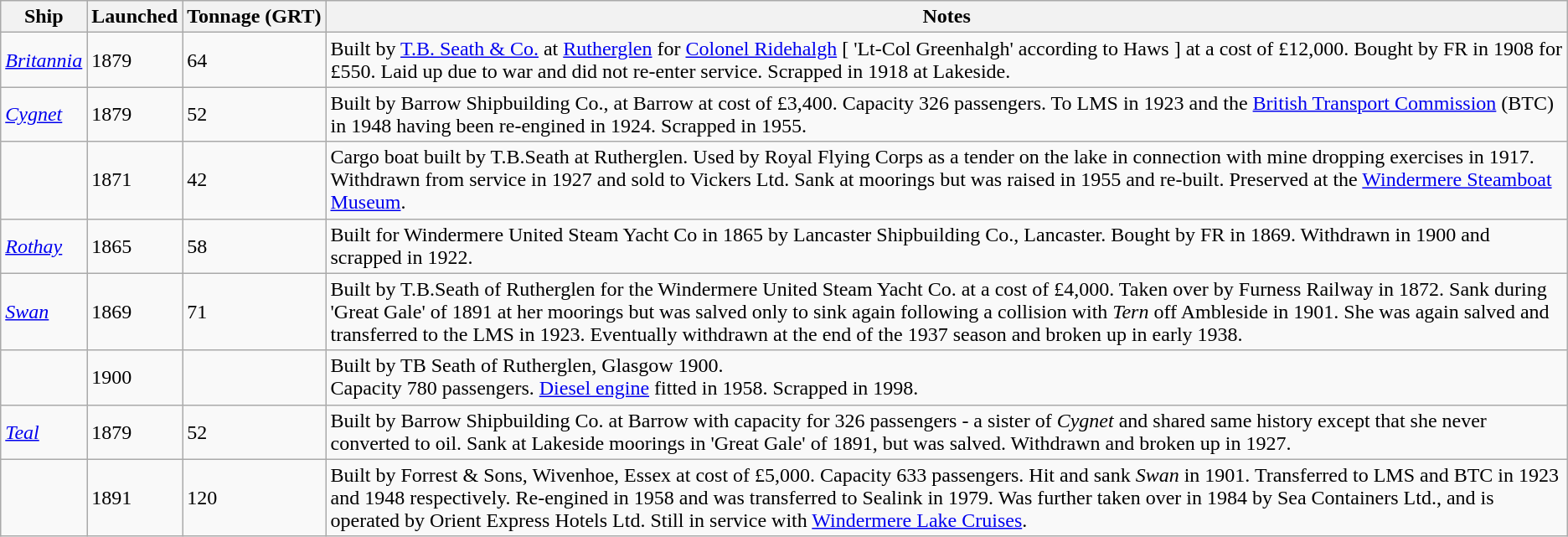<table class="wikitable">
<tr>
<th>Ship</th>
<th>Launched</th>
<th>Tonnage (GRT)</th>
<th>Notes</th>
</tr>
<tr>
<td><a href='#'><em>Britannia</em></a></td>
<td>1879</td>
<td>64</td>
<td>Built by <a href='#'>T.B. Seath & Co.</a> at <a href='#'>Rutherglen</a> for <a href='#'>Colonel Ridehalgh</a> [ 'Lt-Col Greenhalgh' according to Haws ] at a cost of £12,000. Bought by FR in 1908 for £550. Laid up due to war and did not re-enter service. Scrapped in 1918 at Lakeside.</td>
</tr>
<tr>
<td><a href='#'><em>Cygnet</em></a></td>
<td>1879</td>
<td>52</td>
<td>Built by Barrow Shipbuilding Co., at Barrow at cost of £3,400. Capacity 326 passengers. To LMS in 1923 and the <a href='#'>British Transport Commission</a> (BTC) in 1948 having been re-engined in 1924. Scrapped in 1955.</td>
</tr>
<tr>
<td></td>
<td>1871</td>
<td>42</td>
<td>Cargo boat built by T.B.Seath at Rutherglen. Used by Royal Flying Corps as a tender on the lake in connection with mine dropping exercises in 1917. Withdrawn from service in 1927 and sold to Vickers Ltd. Sank at moorings but was raised in 1955 and re-built. Preserved at the <a href='#'>Windermere Steamboat Museum</a>.</td>
</tr>
<tr>
<td><a href='#'><em>Rothay</em></a></td>
<td>1865</td>
<td>58</td>
<td>Built for Windermere United Steam Yacht Co in 1865 by Lancaster Shipbuilding Co., Lancaster. Bought by FR in 1869. Withdrawn in 1900 and scrapped in 1922.</td>
</tr>
<tr>
<td><a href='#'><em>Swan</em></a></td>
<td>1869</td>
<td>71</td>
<td>Built by T.B.Seath of Rutherglen for the Windermere United Steam Yacht Co. at a cost of £4,000. Taken over by Furness Railway in 1872. Sank during 'Great Gale' of 1891 at her moorings but was salved only to sink again following a collision with <em>Tern</em> off Ambleside in 1901. She was again salved and transferred to the LMS in 1923.  Eventually withdrawn at the end of the 1937 season and broken up in early  1938.</td>
</tr>
<tr>
<td></td>
<td>1900</td>
<td></td>
<td>Built by TB Seath of Rutherglen, Glasgow 1900.<br>Capacity 780 passengers. <a href='#'>Diesel engine</a> fitted in 1958. Scrapped in 1998.</td>
</tr>
<tr>
<td><a href='#'><em>Teal</em></a></td>
<td>1879</td>
<td>52</td>
<td>Built by Barrow Shipbuilding Co. at Barrow with capacity for 326 passengers - a sister of <em>Cygnet</em> and shared same history except that she never converted to oil. Sank at Lakeside moorings in 'Great Gale' of 1891, but was salved.  Withdrawn and broken up in 1927.</td>
</tr>
<tr>
<td></td>
<td>1891</td>
<td>120</td>
<td>Built by Forrest & Sons, Wivenhoe, Essex at cost of £5,000. Capacity 633 passengers. Hit and sank <em>Swan</em> in 1901. Transferred to LMS and BTC in 1923 and 1948 respectively. Re-engined in 1958 and was transferred to Sealink in 1979.  Was further taken over in 1984 by Sea Containers Ltd., and is operated by Orient Express Hotels Ltd. Still in service with <a href='#'>Windermere Lake Cruises</a>.</td>
</tr>
</table>
